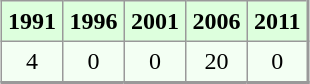<table align="center" rules="all" cellspacing="0" cellpadding="4" style="border: 1px solid #999; border-right: 2px solid #999; border-bottom:2px solid #999; background: #f3fff3">
<tr style="background: #ddffdd">
<th>1991</th>
<th>1996</th>
<th>2001</th>
<th>2006</th>
<th>2011</th>
</tr>
<tr>
<td align=center>4</td>
<td align=center>0</td>
<td align=center>0</td>
<td align=center>20</td>
<td align=center>0</td>
</tr>
<tr>
</tr>
</table>
